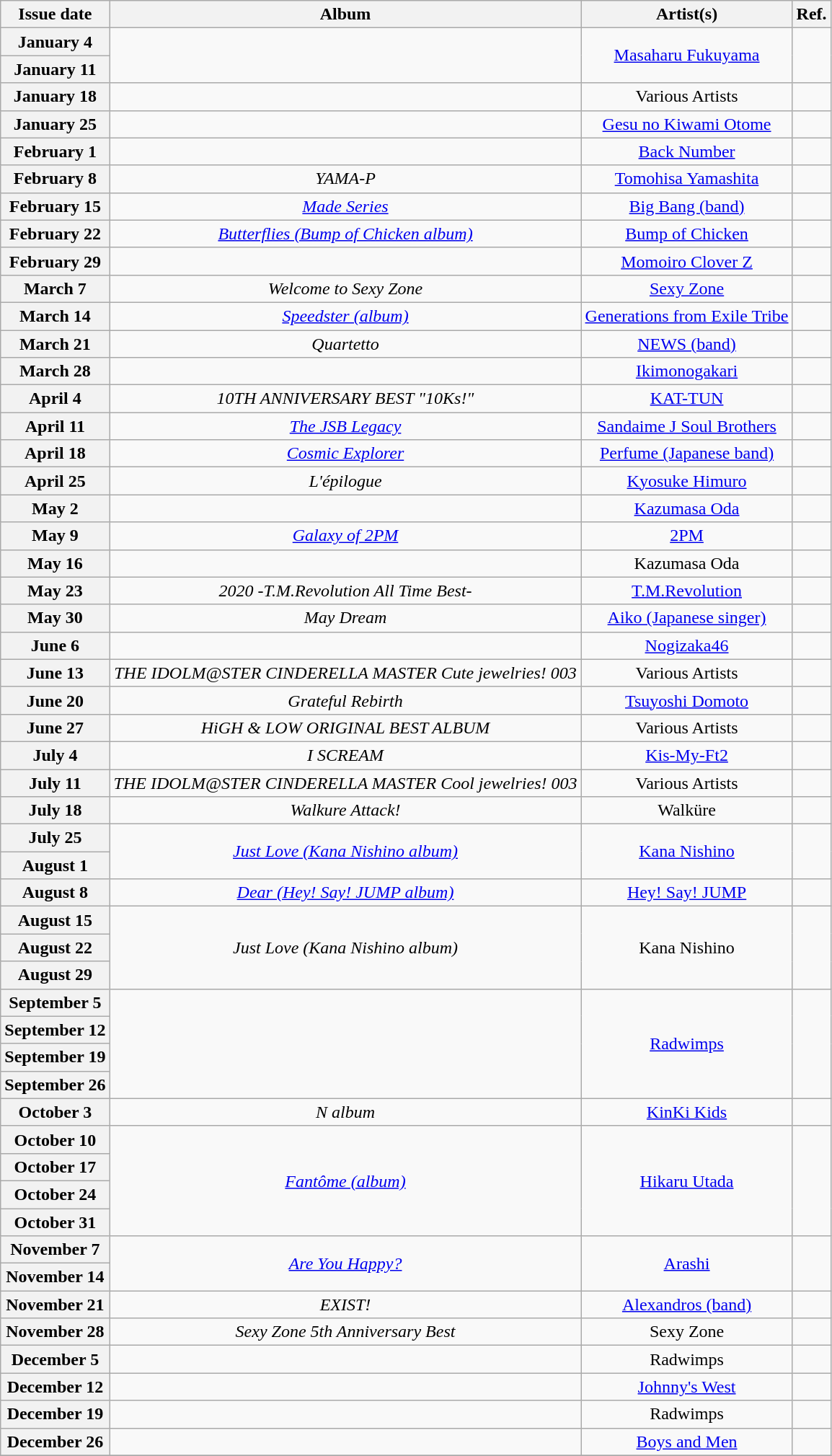<table class="wikitable plainrowheaders" style="text-align: center">
<tr>
<th>Issue date</th>
<th>Album</th>
<th>Artist(s)</th>
<th>Ref.</th>
</tr>
<tr>
<th scope="row">January 4</th>
<td rowspan=2></td>
<td rowspan=2><a href='#'>Masaharu Fukuyama</a></td>
<td rowspan=2></td>
</tr>
<tr>
<th scope="row">January 11</th>
</tr>
<tr>
<th scope="row">January 18</th>
<td></td>
<td>Various Artists</td>
<td></td>
</tr>
<tr>
<th scope="row">January 25</th>
<td></td>
<td><a href='#'>Gesu no Kiwami Otome</a></td>
<td></td>
</tr>
<tr>
<th scope="row">February 1</th>
<td></td>
<td><a href='#'>Back Number</a></td>
<td></td>
</tr>
<tr>
<th scope="row">February 8</th>
<td><em>YAMA-P</em></td>
<td><a href='#'>Tomohisa Yamashita</a></td>
<td></td>
</tr>
<tr>
<th scope="row">February 15</th>
<td><em><a href='#'>Made Series</a></em></td>
<td><a href='#'>Big Bang (band)</a></td>
<td></td>
</tr>
<tr>
<th scope="row">February 22</th>
<td><em><a href='#'>Butterflies (Bump of Chicken album)</a></em></td>
<td><a href='#'>Bump of Chicken</a></td>
<td></td>
</tr>
<tr>
<th scope="row">February 29</th>
<td></td>
<td><a href='#'>Momoiro Clover Z</a></td>
<td></td>
</tr>
<tr>
<th scope="row">March 7</th>
<td><em>Welcome to Sexy Zone</em></td>
<td><a href='#'>Sexy Zone</a></td>
<td></td>
</tr>
<tr>
<th scope="row">March 14</th>
<td><em><a href='#'>Speedster (album)</a></em></td>
<td><a href='#'>Generations from Exile Tribe</a></td>
<td></td>
</tr>
<tr>
<th scope="row">March 21</th>
<td><em>Quartetto</em></td>
<td><a href='#'>NEWS (band)</a></td>
<td></td>
</tr>
<tr>
<th scope="row">March 28</th>
<td></td>
<td><a href='#'>Ikimonogakari</a></td>
<td></td>
</tr>
<tr>
<th scope="row">April 4</th>
<td><em>10TH ANNIVERSARY BEST "10Ks!"</em></td>
<td><a href='#'>KAT-TUN</a></td>
<td></td>
</tr>
<tr>
<th scope="row">April 11</th>
<td><em><a href='#'>The JSB Legacy</a></em></td>
<td><a href='#'>Sandaime J Soul Brothers</a></td>
<td></td>
</tr>
<tr>
<th scope="row">April 18</th>
<td><em><a href='#'>Cosmic Explorer</a></em></td>
<td><a href='#'>Perfume (Japanese band)</a></td>
<td></td>
</tr>
<tr>
<th scope="row">April 25</th>
<td><em>L'épilogue</em></td>
<td><a href='#'>Kyosuke Himuro</a></td>
<td></td>
</tr>
<tr>
<th scope="row">May 2</th>
<td></td>
<td><a href='#'>Kazumasa Oda</a></td>
<td></td>
</tr>
<tr>
<th scope="row">May 9</th>
<td><em><a href='#'>Galaxy of 2PM</a></em></td>
<td><a href='#'>2PM</a></td>
<td></td>
</tr>
<tr>
<th scope="row">May 16</th>
<td></td>
<td>Kazumasa Oda</td>
<td></td>
</tr>
<tr>
<th scope="row">May 23</th>
<td><em>2020 -T.M.Revolution All Time Best-</em></td>
<td><a href='#'>T.M.Revolution</a></td>
<td></td>
</tr>
<tr>
<th scope="row">May 30</th>
<td><em>May Dream</em></td>
<td><a href='#'>Aiko (Japanese singer)</a></td>
<td></td>
</tr>
<tr>
<th scope="row">June 6</th>
<td></td>
<td><a href='#'>Nogizaka46</a></td>
<td></td>
</tr>
<tr>
<th scope="row">June 13</th>
<td><em>THE IDOLM@STER CINDERELLA MASTER Cute jewelries! 003</em></td>
<td>Various Artists</td>
<td></td>
</tr>
<tr>
<th scope="row">June 20</th>
<td><em>Grateful Rebirth</em></td>
<td><a href='#'>Tsuyoshi Domoto</a></td>
<td></td>
</tr>
<tr>
<th scope="row">June 27</th>
<td><em>HiGH & LOW ORIGINAL BEST ALBUM</em></td>
<td>Various Artists</td>
<td></td>
</tr>
<tr>
<th scope="row">July 4</th>
<td><em>I SCREAM</em></td>
<td><a href='#'>Kis-My-Ft2</a></td>
<td></td>
</tr>
<tr>
<th scope="row">July 11</th>
<td><em>THE IDOLM@STER CINDERELLA MASTER Cool jewelries! 003</em></td>
<td>Various Artists</td>
<td></td>
</tr>
<tr>
<th scope="row">July 18</th>
<td><em>Walkure Attack!</em></td>
<td>Walküre</td>
<td></td>
</tr>
<tr>
<th scope="row">July 25</th>
<td rowspan=2><em><a href='#'>Just Love (Kana Nishino album)</a></em></td>
<td rowspan=2><a href='#'>Kana Nishino</a></td>
<td rowspan=2></td>
</tr>
<tr>
<th scope="row">August 1</th>
</tr>
<tr>
<th scope="row">August 8</th>
<td><em><a href='#'>Dear (Hey! Say! JUMP album)</a></em></td>
<td><a href='#'>Hey! Say! JUMP</a></td>
<td></td>
</tr>
<tr>
<th scope="row">August 15</th>
<td rowspan=3><em>Just Love (Kana Nishino album)</em></td>
<td rowspan=3>Kana Nishino</td>
<td rowspan=3></td>
</tr>
<tr>
<th scope="row">August 22</th>
</tr>
<tr>
<th scope="row">August 29</th>
</tr>
<tr>
<th scope="row">September 5</th>
<td rowspan=4></td>
<td rowspan=4><a href='#'>Radwimps</a></td>
<td rowspan=4></td>
</tr>
<tr>
<th scope="row">September 12</th>
</tr>
<tr>
<th scope="row">September 19</th>
</tr>
<tr>
<th scope="row">September 26</th>
</tr>
<tr>
<th scope="row">October 3</th>
<td><em>N album</em></td>
<td><a href='#'>KinKi Kids</a></td>
<td></td>
</tr>
<tr>
<th scope="row">October 10</th>
<td rowspan=4><em><a href='#'>Fantôme (album)</a></em></td>
<td rowspan=4><a href='#'>Hikaru Utada</a></td>
<td rowspan=4></td>
</tr>
<tr>
<th scope="row">October 17</th>
</tr>
<tr>
<th scope="row">October 24</th>
</tr>
<tr>
<th scope="row">October 31</th>
</tr>
<tr>
<th scope="row">November 7</th>
<td rowspan=2><em><a href='#'>Are You Happy?</a></em></td>
<td rowspan=2><a href='#'>Arashi</a></td>
<td rowspan=2></td>
</tr>
<tr>
<th scope="row">November 14</th>
</tr>
<tr>
<th scope="row">November 21</th>
<td><em>EXIST!</em></td>
<td><a href='#'>Alexandros (band)</a></td>
<td></td>
</tr>
<tr>
<th scope="row">November 28</th>
<td><em>Sexy Zone 5th Anniversary Best</em></td>
<td>Sexy Zone</td>
<td></td>
</tr>
<tr>
<th scope="row">December 5</th>
<td></td>
<td>Radwimps</td>
<td></td>
</tr>
<tr>
<th scope="row">December 12</th>
<td></td>
<td><a href='#'>Johnny's West</a></td>
<td></td>
</tr>
<tr>
<th scope="row">December 19</th>
<td></td>
<td>Radwimps</td>
<td></td>
</tr>
<tr>
<th scope="row">December 26</th>
<td></td>
<td><a href='#'>Boys and Men</a></td>
<td></td>
</tr>
<tr>
</tr>
</table>
